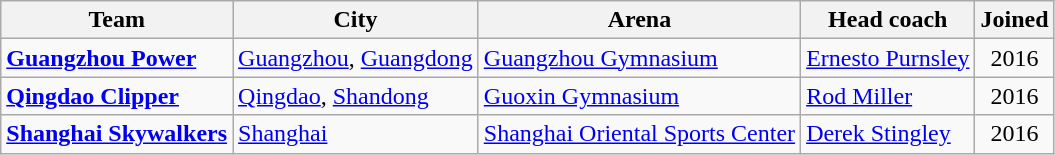<table class="wikitable sortable" text-align:left">
<tr>
<th background:white">Team</th>
<th background:white">City</th>
<th background:white">Arena</th>
<th background:white">Head coach</th>
<th background:white">Joined</th>
</tr>
<tr>
<td><strong><a href='#'>Guangzhou Power</a></strong></td>
<td><a href='#'>Guangzhou</a>, <a href='#'>Guangdong</a></td>
<td><a href='#'>Guangzhou Gymnasium</a></td>
<td><a href='#'>Ernesto Purnsley</a></td>
<td align=center>2016</td>
</tr>
<tr>
<td><strong><a href='#'>Qingdao Clipper</a></strong></td>
<td><a href='#'>Qingdao</a>, <a href='#'>Shandong</a></td>
<td><a href='#'>Guoxin Gymnasium</a></td>
<td><a href='#'>Rod Miller</a></td>
<td align=center>2016</td>
</tr>
<tr>
<td><strong><a href='#'>Shanghai Skywalkers</a></strong></td>
<td><a href='#'>Shanghai</a></td>
<td><a href='#'>Shanghai Oriental Sports Center</a></td>
<td><a href='#'>Derek Stingley</a></td>
<td align=center>2016</td>
</tr>
</table>
